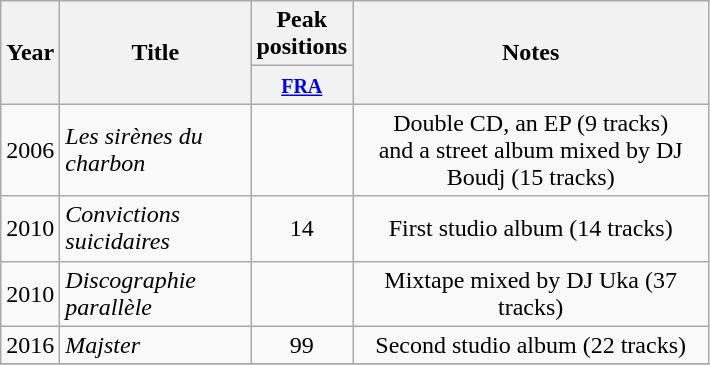<table class="wikitable">
<tr>
<th align="center" rowspan="2" width="10">Year</th>
<th align="center" rowspan="2" width="120">Title</th>
<th align="center" colspan="1" width="30">Peak positions</th>
<th align="center" rowspan="2" width="230">Notes</th>
</tr>
<tr>
<th width="20"><small><a href='#'>FRA</a><br></small></th>
</tr>
<tr>
<td align="center">2006</td>
<td><em>Les sirènes du charbon</em></td>
<td align="center"></td>
<td align="center">Double CD, an EP (9 tracks) <br>and a street album mixed by DJ Boudj (15 tracks)</td>
</tr>
<tr>
<td align="center">2010</td>
<td><em>Convictions suicidaires</em></td>
<td align="center">14</td>
<td align="center">First studio album (14 tracks)</td>
</tr>
<tr>
<td align="center">2010</td>
<td><em>Discographie parallèle</em></td>
<td align="center"></td>
<td align="center">Mixtape mixed by DJ Uka (37 tracks)</td>
</tr>
<tr>
<td align="center">2016</td>
<td><em>Majster</em></td>
<td align="center">99<br></td>
<td align="center">Second studio album (22 tracks)</td>
</tr>
<tr>
</tr>
</table>
